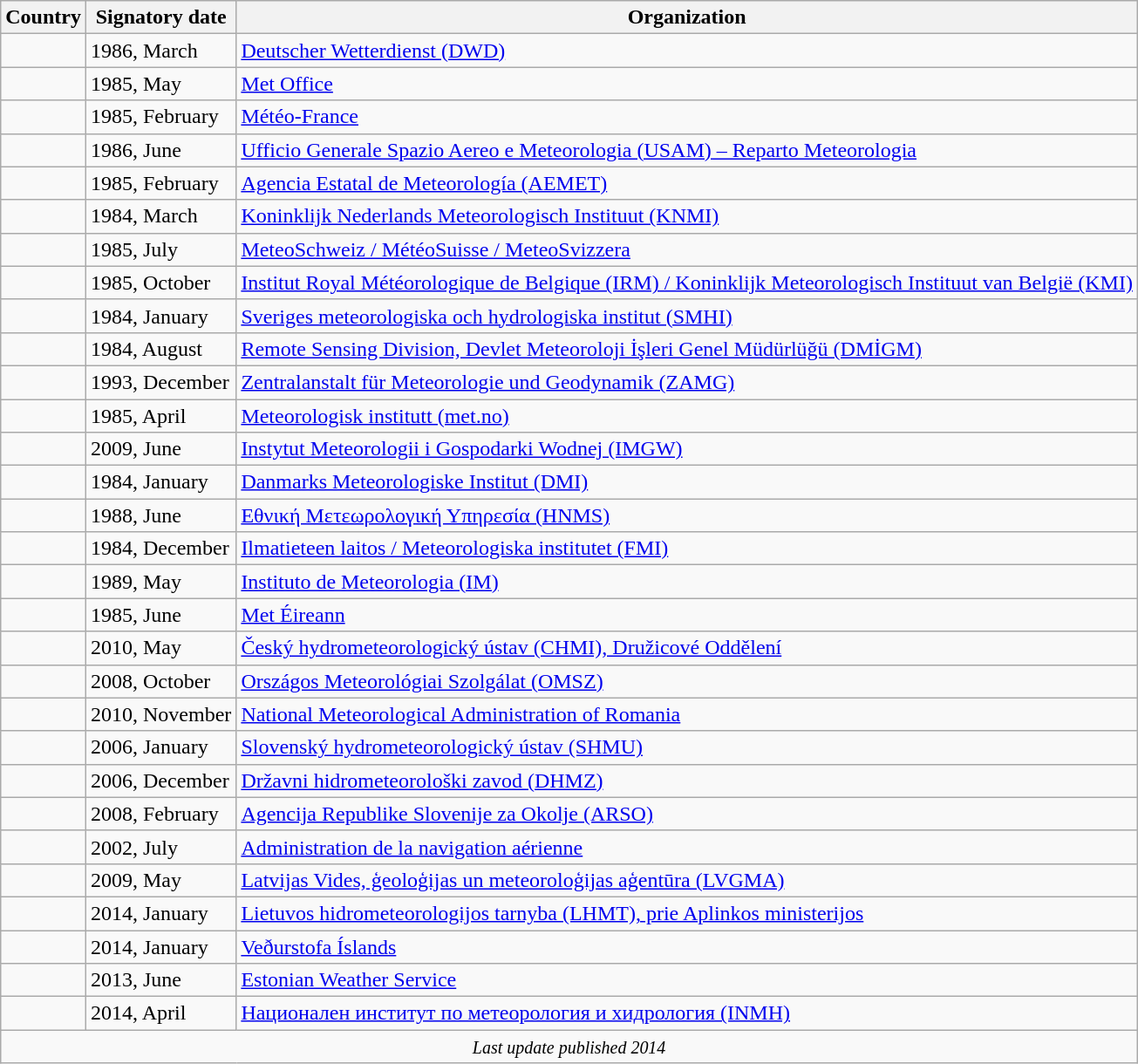<table class="wikitable sortable" style="clear:both">
<tr>
<th>Country</th>
<th>Signatory date</th>
<th>Organization</th>
</tr>
<tr>
<td></td>
<td>1986, March</td>
<td><a href='#'>Deutscher Wetterdienst (DWD)</a></td>
</tr>
<tr>
<td></td>
<td>1985, May</td>
<td><a href='#'>Met Office</a></td>
</tr>
<tr>
<td></td>
<td>1985, February</td>
<td><a href='#'>Météo-France</a></td>
</tr>
<tr>
<td></td>
<td>1986, June</td>
<td><a href='#'>Ufficio Generale Spazio Aereo e Meteorologia (USAM) – Reparto Meteorologia</a></td>
</tr>
<tr>
<td></td>
<td>1985, February</td>
<td><a href='#'>Agencia Estatal de Meteorología (AEMET)</a></td>
</tr>
<tr>
<td></td>
<td>1984, March</td>
<td><a href='#'>Koninklijk Nederlands Meteorologisch Instituut (KNMI)</a></td>
</tr>
<tr>
<td></td>
<td>1985, July</td>
<td><a href='#'>MeteoSchweiz / MétéoSuisse / MeteoSvizzera</a></td>
</tr>
<tr>
<td></td>
<td>1985, October</td>
<td><a href='#'>Institut Royal Météorologique de Belgique (IRM) / Koninklijk Meteorologisch Instituut van België (KMI)</a></td>
</tr>
<tr>
<td></td>
<td>1984, January</td>
<td><a href='#'>Sveriges meteorologiska och hydrologiska institut (SMHI)</a></td>
</tr>
<tr>
<td></td>
<td>1984, August</td>
<td><a href='#'>Remote Sensing Division, Devlet Meteoroloji İşleri Genel Müdürlüğü (DMİGM)</a></td>
</tr>
<tr>
<td></td>
<td>1993, December</td>
<td><a href='#'>Zentralanstalt für Meteorologie und Geodynamik (ZAMG)</a></td>
</tr>
<tr>
<td></td>
<td>1985, April</td>
<td><a href='#'>Meteorologisk institutt (met.no)</a></td>
</tr>
<tr>
<td></td>
<td>2009, June</td>
<td><a href='#'>Instytut Meteorologii i Gospodarki Wodnej (IMGW)</a></td>
</tr>
<tr>
<td></td>
<td>1984, January</td>
<td><a href='#'>Danmarks Meteorologiske Institut (DMI)</a></td>
</tr>
<tr>
<td></td>
<td>1988, June</td>
<td><a href='#'>Εθνική Μετεωρολογική Υπηρεσία (HNMS)</a></td>
</tr>
<tr>
<td></td>
<td>1984, December</td>
<td><a href='#'>Ilmatieteen laitos / Meteorologiska institutet (FMI)</a></td>
</tr>
<tr>
<td></td>
<td>1989, May</td>
<td><a href='#'>Instituto de Meteorologia (IM)</a></td>
</tr>
<tr>
<td></td>
<td>1985, June</td>
<td><a href='#'>Met Éireann</a></td>
</tr>
<tr>
<td></td>
<td>2010, May</td>
<td><a href='#'>Český hydrometeorologický ústav (CHMI), Družicové Oddělení</a></td>
</tr>
<tr>
<td></td>
<td>2008, October</td>
<td><a href='#'>Országos Meteorológiai Szolgálat (OMSZ)</a></td>
</tr>
<tr>
<td></td>
<td>2010, November</td>
<td><a href='#'>National Meteorological Administration of Romania</a></td>
</tr>
<tr>
<td></td>
<td>2006, January</td>
<td><a href='#'>Slovenský hydrometeorologický ústav (SHMU)</a></td>
</tr>
<tr>
<td></td>
<td>2006, December</td>
<td><a href='#'>Državni hidrometeorološki zavod (DHMZ)</a></td>
</tr>
<tr>
<td></td>
<td>2008, February</td>
<td><a href='#'>Agencija Republike Slovenije za Okolje (ARSO)</a></td>
</tr>
<tr>
<td></td>
<td>2002, July</td>
<td><a href='#'>Administration de la navigation aérienne</a></td>
</tr>
<tr>
<td></td>
<td>2009, May</td>
<td><a href='#'>Latvijas Vides, ģeoloģijas un meteoroloģijas aģentūra (LVGMA)</a></td>
</tr>
<tr>
<td></td>
<td>2014, January</td>
<td><a href='#'>Lietuvos hidrometeorologijos tarnyba (LHMT), prie Aplinkos ministerijos</a></td>
</tr>
<tr>
<td></td>
<td>2014, January</td>
<td><a href='#'>Veðurstofa Íslands</a></td>
</tr>
<tr>
<td></td>
<td>2013, June</td>
<td><a href='#'>Estonian Weather Service</a></td>
</tr>
<tr>
<td></td>
<td>2014, April</td>
<td><a href='#'>Национален институт по метеорология и хидрология (INMH)</a></td>
</tr>
<tr>
<td colspan="3" align="center"><small><em> Last update published 2014</em></small></td>
</tr>
</table>
